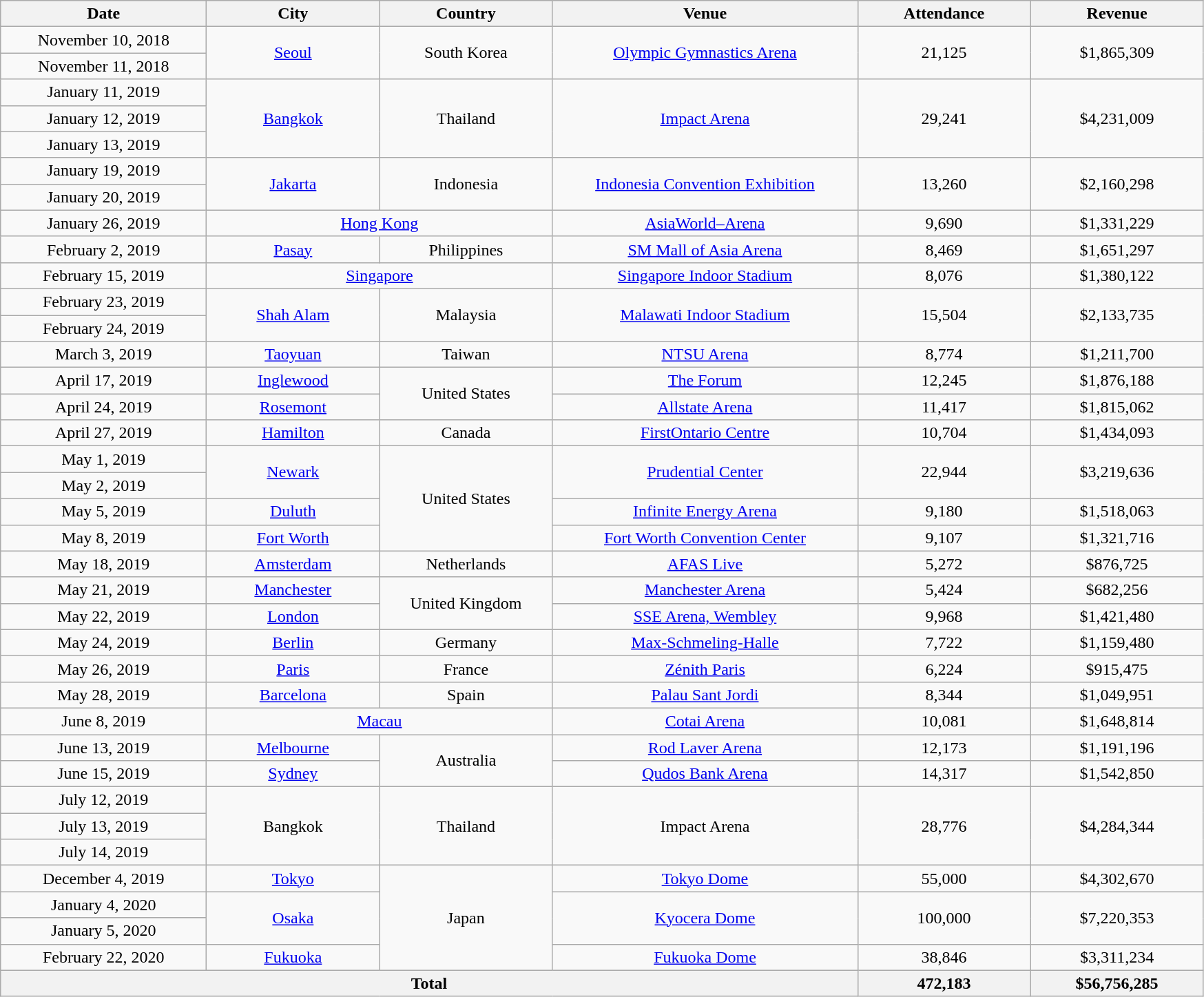<table class="wikitable" style="text-align:center;">
<tr>
<th scope="col" style="width:12em;">Date</th>
<th scope="col" style="width:10em;">City</th>
<th scope="col" style="width:10em;">Country</th>
<th scope="col" style="width:18em;">Venue</th>
<th scope="col" style="width:10em;">Attendance</th>
<th scope="col" style="width:10em;">Revenue</th>
</tr>
<tr>
<td scope="row" style="text-align:center;">November 10, 2018</td>
<td rowspan="2"><a href='#'>Seoul</a></td>
<td rowspan="2">South Korea</td>
<td rowspan="2"><a href='#'>Olympic Gymnastics Arena</a></td>
<td rowspan="2">21,125</td>
<td rowspan="2">$1,865,309</td>
</tr>
<tr>
<td scope="row" style="text-align:center;">November 11, 2018</td>
</tr>
<tr>
<td scope="row" style="text-align:center;">January 11, 2019</td>
<td rowspan="3"><a href='#'>Bangkok</a></td>
<td rowspan="3">Thailand</td>
<td rowspan="3"><a href='#'>Impact Arena</a></td>
<td rowspan="3">29,241</td>
<td rowspan="3">$4,231,009</td>
</tr>
<tr>
<td scope="row" style="text-align:center;">January 12, 2019</td>
</tr>
<tr>
<td scope="row" style="text-align:center;">January 13, 2019</td>
</tr>
<tr>
<td scope="row" style="text-align:center;">January 19, 2019</td>
<td rowspan="2"><a href='#'>Jakarta</a></td>
<td rowspan="2">Indonesia</td>
<td rowspan="2"><a href='#'>Indonesia Convention Exhibition</a></td>
<td rowspan="2">13,260</td>
<td rowspan="2">$2,160,298</td>
</tr>
<tr>
<td scope="row" style="text-align:center;">January 20, 2019</td>
</tr>
<tr>
<td scope="row" style="text-align:center;">January 26, 2019</td>
<td colspan="2"><a href='#'>Hong Kong</a></td>
<td><a href='#'>AsiaWorld–Arena</a></td>
<td>9,690</td>
<td>$1,331,229</td>
</tr>
<tr>
<td scope="row" style="text-align:center;">February 2, 2019</td>
<td><a href='#'>Pasay</a></td>
<td>Philippines</td>
<td><a href='#'>SM Mall of Asia Arena</a></td>
<td>8,469</td>
<td>$1,651,297</td>
</tr>
<tr>
<td scope="row" style="text-align:center;">February 15, 2019</td>
<td colspan="2"><a href='#'>Singapore</a></td>
<td><a href='#'>Singapore Indoor Stadium</a></td>
<td>8,076</td>
<td>$1,380,122</td>
</tr>
<tr>
<td scope="row" style="text-align:center;">February 23, 2019</td>
<td rowspan="2"><a href='#'>Shah Alam</a></td>
<td rowspan="2">Malaysia</td>
<td rowspan="2"><a href='#'>Malawati Indoor Stadium</a></td>
<td rowspan="2">15,504</td>
<td rowspan="2">$2,133,735</td>
</tr>
<tr>
<td scope="row" style="text-align:center;">February 24, 2019</td>
</tr>
<tr>
<td scope="row" style="text-align:center;">March 3, 2019</td>
<td><a href='#'>Taoyuan</a></td>
<td>Taiwan</td>
<td><a href='#'>NTSU Arena</a></td>
<td>8,774</td>
<td>$1,211,700</td>
</tr>
<tr>
<td scope="row" style="text-align:center;">April 17, 2019</td>
<td><a href='#'>Inglewood</a></td>
<td rowspan="2">United States</td>
<td><a href='#'>The Forum</a></td>
<td>12,245</td>
<td>$1,876,188</td>
</tr>
<tr>
<td scope="row" style="text-align:center;">April 24, 2019</td>
<td><a href='#'>Rosemont</a></td>
<td><a href='#'>Allstate Arena</a></td>
<td>11,417</td>
<td>$1,815,062</td>
</tr>
<tr>
<td scope="row" style="text-align:center;">April 27, 2019</td>
<td><a href='#'>Hamilton</a></td>
<td>Canada</td>
<td><a href='#'>FirstOntario Centre</a></td>
<td>10,704</td>
<td>$1,434,093</td>
</tr>
<tr>
<td scope="row" style="text-align:center;">May 1, 2019</td>
<td rowspan="2"><a href='#'>Newark</a></td>
<td rowspan="4">United States</td>
<td rowspan="2"><a href='#'>Prudential Center</a></td>
<td rowspan="2">22,944</td>
<td rowspan="2">$3,219,636</td>
</tr>
<tr>
<td scope="row" style="text-align:center;">May 2, 2019</td>
</tr>
<tr>
<td scope="row" style="text-align:center;">May 5, 2019</td>
<td><a href='#'>Duluth</a></td>
<td><a href='#'>Infinite Energy Arena</a></td>
<td>9,180</td>
<td>$1,518,063</td>
</tr>
<tr>
<td scope="row" style="text-align:center;">May 8, 2019</td>
<td><a href='#'>Fort Worth</a></td>
<td><a href='#'>Fort Worth Convention Center</a></td>
<td>9,107</td>
<td>$1,321,716</td>
</tr>
<tr>
<td scope="row" style="text-align:center;">May 18, 2019</td>
<td><a href='#'>Amsterdam</a></td>
<td>Netherlands</td>
<td><a href='#'>AFAS Live</a></td>
<td>5,272</td>
<td>$876,725</td>
</tr>
<tr>
<td scope="row" style="text-align:center;">May 21, 2019</td>
<td><a href='#'>Manchester</a></td>
<td rowspan="2">United Kingdom</td>
<td><a href='#'>Manchester Arena</a></td>
<td>5,424</td>
<td>$682,256</td>
</tr>
<tr>
<td scope="row" style="text-align:center;">May 22, 2019</td>
<td><a href='#'>London</a></td>
<td><a href='#'>SSE Arena, Wembley</a></td>
<td>9,968</td>
<td>$1,421,480</td>
</tr>
<tr>
<td scope="row" style="text-align:center;">May 24, 2019</td>
<td><a href='#'>Berlin</a></td>
<td>Germany</td>
<td><a href='#'>Max-Schmeling-Halle</a></td>
<td>7,722</td>
<td>$1,159,480</td>
</tr>
<tr>
<td scope="row" style="text-align:center;">May 26, 2019</td>
<td><a href='#'>Paris</a></td>
<td>France</td>
<td><a href='#'>Zénith Paris</a></td>
<td>6,224</td>
<td>$915,475</td>
</tr>
<tr>
<td scope="row" style="text-align:center;">May 28, 2019</td>
<td><a href='#'>Barcelona</a></td>
<td>Spain</td>
<td><a href='#'>Palau Sant Jordi</a></td>
<td>8,344</td>
<td>$1,049,951</td>
</tr>
<tr>
<td scope="row" style="text-align:center;">June 8, 2019</td>
<td colspan="2"><a href='#'>Macau</a></td>
<td><a href='#'>Cotai Arena</a></td>
<td>10,081</td>
<td>$1,648,814</td>
</tr>
<tr>
<td scope="row" style="text-align:center;">June 13, 2019</td>
<td><a href='#'>Melbourne</a></td>
<td rowspan="2">Australia</td>
<td><a href='#'>Rod Laver Arena</a></td>
<td>12,173</td>
<td>$1,191,196</td>
</tr>
<tr>
<td scope="row" style="text-align:center;">June 15, 2019</td>
<td><a href='#'>Sydney</a></td>
<td><a href='#'>Qudos Bank Arena</a></td>
<td>14,317</td>
<td>$1,542,850</td>
</tr>
<tr>
<td scope="row" style="text-align:center;">July 12, 2019</td>
<td rowspan="3">Bangkok</td>
<td rowspan="3">Thailand</td>
<td rowspan="3">Impact Arena</td>
<td rowspan="3">28,776</td>
<td rowspan="3">$4,284,344</td>
</tr>
<tr>
<td scope="row" style="text-align:center;">July 13, 2019</td>
</tr>
<tr>
<td scope="row" style="text-align:center;">July 14, 2019</td>
</tr>
<tr>
<td scope="row" style="text-align:center;">December 4, 2019</td>
<td><a href='#'>Tokyo</a></td>
<td rowspan="4">Japan</td>
<td><a href='#'>Tokyo Dome</a></td>
<td>55,000</td>
<td>$4,302,670</td>
</tr>
<tr>
<td scope="row" style="text-align:center;">January 4, 2020</td>
<td rowspan="2"><a href='#'>Osaka</a></td>
<td rowspan="2"><a href='#'>Kyocera Dome</a></td>
<td rowspan="2">100,000</td>
<td rowspan="2">$7,220,353</td>
</tr>
<tr>
<td scope="row" style="text-align:center;">January 5, 2020</td>
</tr>
<tr>
<td scope="row" style="text-align:center;">February 22, 2020</td>
<td><a href='#'>Fukuoka</a></td>
<td><a href='#'>Fukuoka Dome</a></td>
<td>38,846</td>
<td>$3,311,234</td>
</tr>
<tr>
<th colspan="4">Total</th>
<th>472,183</th>
<th>$56,756,285</th>
</tr>
</table>
